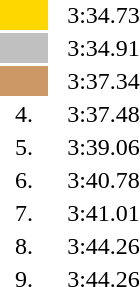<table style="text-align:center">
<tr>
<td width=30 bgcolor=gold></td>
<td align=left></td>
<td width=60>3:34.73</td>
</tr>
<tr>
<td bgcolor=silver></td>
<td align=left></td>
<td>3:34.91</td>
</tr>
<tr>
<td bgcolor=cc9966></td>
<td align=left></td>
<td>3:37.34</td>
</tr>
<tr>
<td>4.</td>
<td align=left></td>
<td>3:37.48</td>
</tr>
<tr>
<td>5.</td>
<td align=left></td>
<td>3:39.06</td>
</tr>
<tr>
<td>6.</td>
<td align=left></td>
<td>3:40.78</td>
</tr>
<tr>
<td>7.</td>
<td align=left></td>
<td>3:41.01</td>
</tr>
<tr>
<td>8.</td>
<td align=left></td>
<td>3:44.26</td>
</tr>
<tr>
<td>9.</td>
<td align=left></td>
<td>3:44.26</td>
</tr>
</table>
